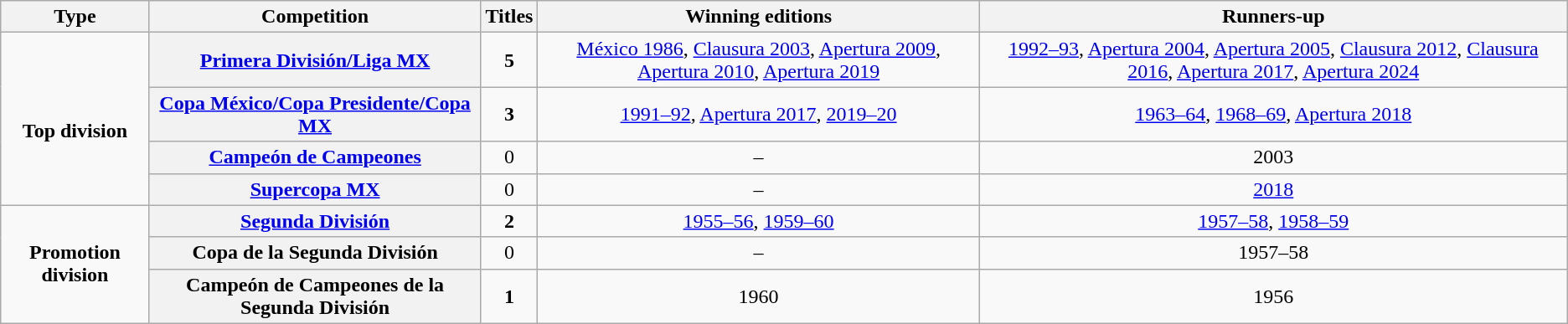<table class="wikitable" style="text-align: center;">
<tr>
<th>Type</th>
<th>Competition</th>
<th>Titles</th>
<th>Winning editions</th>
<th>Runners-up</th>
</tr>
<tr>
<td rowspan="4"><br><strong>Top division</strong></td>
<th scope=col><a href='#'>Primera División/Liga MX</a></th>
<td><strong>5</strong></td>
<td><a href='#'>México 1986</a>, <a href='#'>Clausura 2003</a>, <a href='#'>Apertura 2009</a>, <a href='#'>Apertura 2010</a>, <a href='#'>Apertura 2019</a></td>
<td><a href='#'>1992–93</a>, <a href='#'>Apertura 2004</a>, <a href='#'>Apertura 2005</a>, <a href='#'>Clausura 2012</a>, <a href='#'>Clausura 2016</a>, <a href='#'>Apertura 2017</a>, <a href='#'>Apertura 2024</a></td>
</tr>
<tr>
<th scope=col><a href='#'>Copa México/Copa Presidente/Copa MX</a></th>
<td><strong>3</strong></td>
<td><a href='#'>1991–92</a>, <a href='#'>Apertura 2017</a>, <a href='#'>2019–20</a></td>
<td><a href='#'>1963–64</a>, <a href='#'>1968–69</a>, <a href='#'>Apertura 2018</a></td>
</tr>
<tr>
<th scope=col><a href='#'>Campeón de Campeones</a></th>
<td>0</td>
<td>–</td>
<td>2003</td>
</tr>
<tr>
<th scope=col><a href='#'>Supercopa MX</a></th>
<td>0</td>
<td>–</td>
<td><a href='#'>2018</a></td>
</tr>
<tr>
<td rowspan="3"><strong>Promotion division</strong></td>
<th scope=col><a href='#'>Segunda División</a></th>
<td><strong>2</strong></td>
<td><a href='#'>1955–56</a>, <a href='#'>1959–60</a></td>
<td><a href='#'>1957–58</a>, <a href='#'>1958–59</a></td>
</tr>
<tr>
<th scope=col>Copa de la Segunda División</th>
<td>0</td>
<td>–</td>
<td>1957–58</td>
</tr>
<tr>
<th scope=col>Campeón de Campeones de la Segunda División</th>
<td><strong>1</strong></td>
<td>1960</td>
<td>1956</td>
</tr>
</table>
